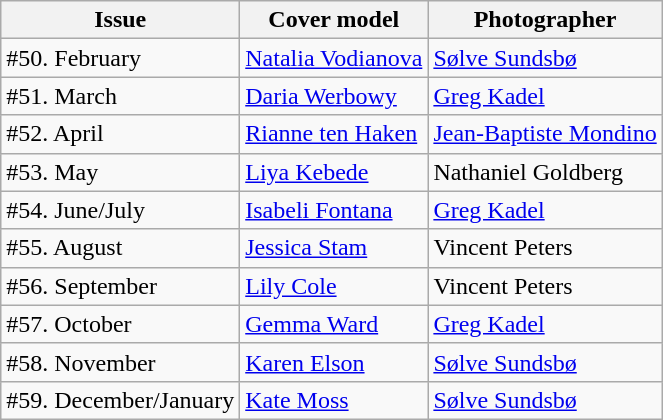<table class="sortable wikitable">
<tr>
<th>Issue</th>
<th>Cover model</th>
<th>Photographer</th>
</tr>
<tr>
<td>#50. February</td>
<td><a href='#'>Natalia Vodianova</a></td>
<td><a href='#'>Sølve Sundsbø</a></td>
</tr>
<tr>
<td>#51. March</td>
<td><a href='#'>Daria Werbowy</a></td>
<td><a href='#'>Greg Kadel</a></td>
</tr>
<tr>
<td>#52. April</td>
<td><a href='#'>Rianne ten Haken</a></td>
<td><a href='#'>Jean-Baptiste Mondino</a></td>
</tr>
<tr>
<td>#53. May</td>
<td><a href='#'>Liya Kebede</a></td>
<td>Nathaniel Goldberg</td>
</tr>
<tr>
<td>#54. June/July</td>
<td><a href='#'>Isabeli Fontana</a></td>
<td><a href='#'>Greg Kadel</a></td>
</tr>
<tr>
<td>#55. August</td>
<td><a href='#'>Jessica Stam</a></td>
<td>Vincent Peters</td>
</tr>
<tr>
<td>#56. September</td>
<td><a href='#'>Lily Cole</a></td>
<td>Vincent Peters</td>
</tr>
<tr>
<td>#57. October</td>
<td><a href='#'>Gemma Ward</a></td>
<td><a href='#'>Greg Kadel</a></td>
</tr>
<tr>
<td>#58. November</td>
<td><a href='#'>Karen Elson</a></td>
<td><a href='#'>Sølve Sundsbø</a></td>
</tr>
<tr>
<td>#59. December/January</td>
<td><a href='#'>Kate Moss</a></td>
<td><a href='#'>Sølve Sundsbø</a></td>
</tr>
</table>
